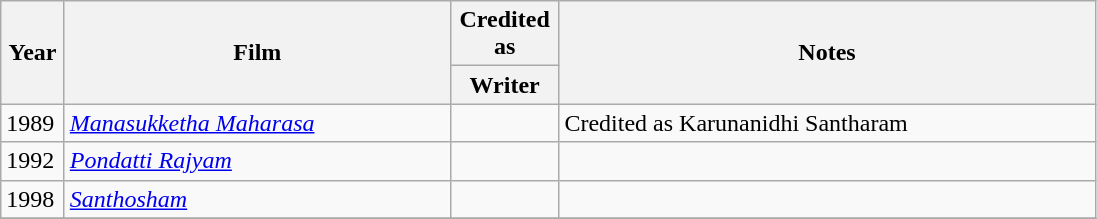<table class="wikitable sortable">
<tr>
<th rowspan="2" style="width:35px;">Year</th>
<th rowspan="2" style="width:250px;">Film</th>
<th>Credited as</th>
<th rowspan="2"  style="text-align:center; width:350px;" class="unsortable">Notes</th>
</tr>
<tr>
<th width=65>Writer</th>
</tr>
<tr>
<td>1989</td>
<td><em><a href='#'>Manasukketha Maharasa</a></em></td>
<td></td>
<td>Credited as Karunanidhi Santharam</td>
</tr>
<tr>
<td>1992</td>
<td><em><a href='#'>Pondatti Rajyam</a></em></td>
<td></td>
<td></td>
</tr>
<tr>
<td>1998</td>
<td><em><a href='#'>Santhosham</a></em></td>
<td></td>
<td></td>
</tr>
<tr>
</tr>
</table>
